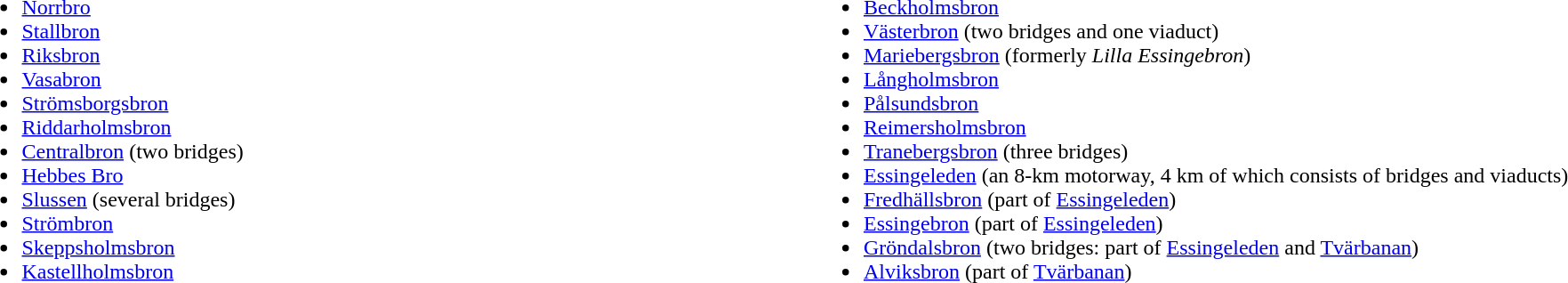<table align="center" width="100%">
<tr>
<td width="50%"><br><ul><li><a href='#'>Norrbro</a></li><li><a href='#'>Stallbron</a></li><li><a href='#'>Riksbron</a></li><li><a href='#'>Vasabron</a></li><li><a href='#'>Strömsborgsbron</a></li><li><a href='#'>Riddarholmsbron</a></li><li><a href='#'>Centralbron</a> (two bridges)</li><li><a href='#'>Hebbes Bro</a></li><li><a href='#'>Slussen</a> (several bridges)</li><li><a href='#'>Strömbron</a></li><li><a href='#'>Skeppsholmsbron</a></li><li><a href='#'>Kastellholmsbron</a></li></ul></td>
<td width="50%"><br><ul><li><a href='#'>Beckholmsbron</a></li><li><a href='#'>Västerbron</a> (two bridges and one viaduct)</li><li><a href='#'>Mariebergsbron</a> (formerly <em>Lilla Essingebron</em>)</li><li><a href='#'>Långholmsbron</a></li><li><a href='#'>Pålsundsbron</a></li><li><a href='#'>Reimersholmsbron</a></li><li><a href='#'>Tranebergsbron</a> (three bridges)</li><li><a href='#'>Essingeleden</a> (an 8-km motorway, 4 km of which consists of bridges and viaducts)</li><li><a href='#'>Fredhällsbron</a> (part of <a href='#'>Essingeleden</a>)</li><li><a href='#'>Essingebron</a> (part of <a href='#'>Essingeleden</a>)</li><li><a href='#'>Gröndalsbron</a> (two bridges: part of <a href='#'>Essingeleden</a> and <a href='#'>Tvärbanan</a>)</li><li><a href='#'>Alviksbron</a> (part of <a href='#'>Tvärbanan</a>)</li></ul></td>
</tr>
</table>
